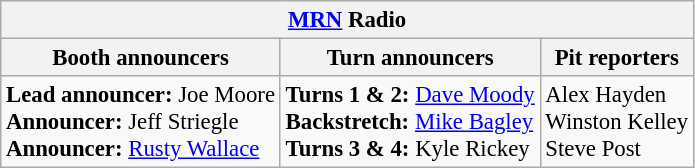<table class="wikitable" style="font-size: 95%;">
<tr>
<th colspan="3"><a href='#'>MRN</a> Radio</th>
</tr>
<tr>
<th>Booth announcers</th>
<th>Turn announcers</th>
<th>Pit reporters</th>
</tr>
<tr>
<td><strong>Lead announcer:</strong> Joe Moore<br><strong>Announcer:</strong> Jeff Striegle<br><strong>Announcer:</strong> <a href='#'>Rusty Wallace</a></td>
<td><strong>Turns 1 & 2:</strong> <a href='#'>Dave Moody</a><br><strong>Backstretch:</strong> <a href='#'>Mike Bagley</a><br><strong>Turns 3 & 4:</strong> Kyle Rickey</td>
<td>Alex Hayden<br>Winston Kelley<br>Steve Post</td>
</tr>
</table>
